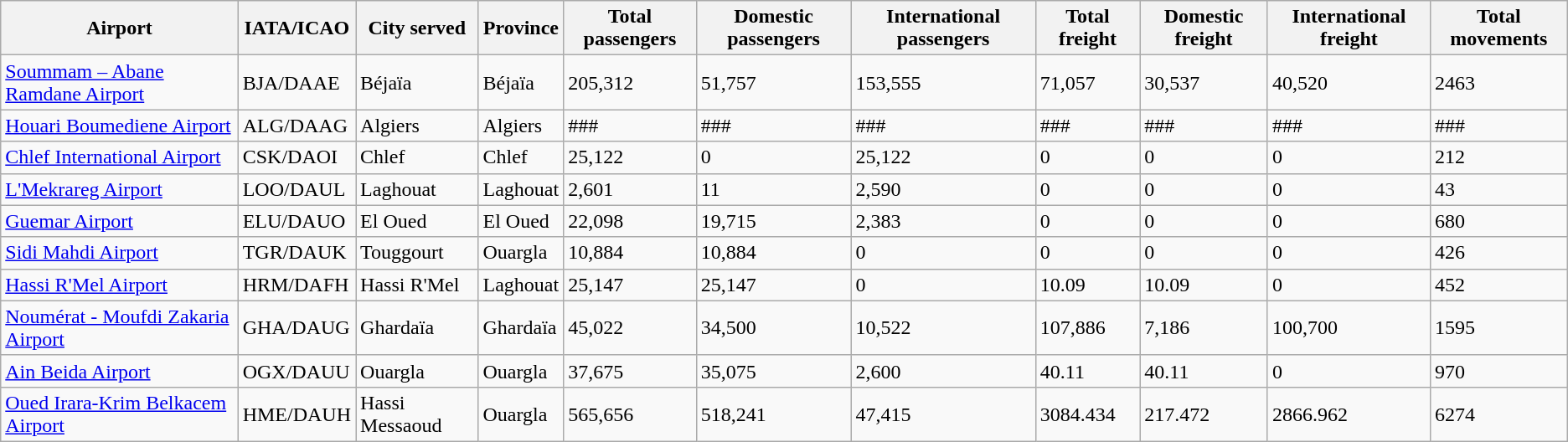<table class="wikitable sortable">
<tr>
<th>Airport</th>
<th>IATA/ICAO</th>
<th>City served</th>
<th>Province</th>
<th>Total passengers</th>
<th>Domestic passengers</th>
<th>International passengers</th>
<th>Total freight</th>
<th>Domestic freight</th>
<th>International freight</th>
<th>Total movements</th>
</tr>
<tr>
<td><a href='#'>Soummam – Abane Ramdane Airport</a></td>
<td>BJA/DAAE</td>
<td>Béjaïa</td>
<td>Béjaïa</td>
<td>205,312</td>
<td>51,757</td>
<td>153,555</td>
<td>71,057</td>
<td>30,537</td>
<td>40,520</td>
<td>2463</td>
</tr>
<tr>
<td><a href='#'>Houari Boumediene Airport</a></td>
<td>ALG/DAAG</td>
<td>Algiers</td>
<td>Algiers</td>
<td>###</td>
<td>###</td>
<td>###</td>
<td>###</td>
<td>###</td>
<td>###</td>
<td>###</td>
</tr>
<tr>
<td><a href='#'>Chlef International Airport</a></td>
<td>CSK/DAOI</td>
<td>Chlef</td>
<td>Chlef</td>
<td>25,122</td>
<td>0</td>
<td>25,122</td>
<td>0</td>
<td>0</td>
<td>0</td>
<td>212</td>
</tr>
<tr>
<td><a href='#'>L'Mekrareg Airport</a></td>
<td>LOO/DAUL</td>
<td>Laghouat</td>
<td>Laghouat</td>
<td>2,601</td>
<td>11</td>
<td>2,590</td>
<td>0</td>
<td>0</td>
<td>0</td>
<td>43</td>
</tr>
<tr>
<td><a href='#'>Guemar Airport</a></td>
<td>ELU/DAUO</td>
<td>El Oued</td>
<td>El Oued</td>
<td>22,098</td>
<td>19,715</td>
<td>2,383</td>
<td>0</td>
<td>0</td>
<td>0</td>
<td>680</td>
</tr>
<tr>
<td><a href='#'>Sidi Mahdi Airport</a></td>
<td>TGR/DAUK</td>
<td>Touggourt</td>
<td>Ouargla</td>
<td>10,884</td>
<td>10,884</td>
<td>0</td>
<td>0</td>
<td>0</td>
<td>0</td>
<td>426</td>
</tr>
<tr>
<td><a href='#'>Hassi R'Mel Airport</a></td>
<td>HRM/DAFH</td>
<td>Hassi R'Mel</td>
<td>Laghouat</td>
<td>25,147</td>
<td>25,147</td>
<td>0</td>
<td>10.09</td>
<td>10.09</td>
<td>0</td>
<td>452</td>
</tr>
<tr>
<td><a href='#'>Noumérat - Moufdi Zakaria Airport</a></td>
<td>GHA/DAUG</td>
<td>Ghardaïa</td>
<td>Ghardaïa</td>
<td>45,022</td>
<td>34,500</td>
<td>10,522</td>
<td>107,886</td>
<td>7,186</td>
<td>100,700</td>
<td>1595</td>
</tr>
<tr>
<td><a href='#'>Ain Beida Airport</a></td>
<td>OGX/DAUU</td>
<td>Ouargla</td>
<td>Ouargla</td>
<td>37,675</td>
<td>35,075</td>
<td>2,600</td>
<td>40.11</td>
<td>40.11</td>
<td>0</td>
<td>970</td>
</tr>
<tr>
<td><a href='#'>Oued Irara-Krim Belkacem Airport</a></td>
<td>HME/DAUH</td>
<td>Hassi Messaoud</td>
<td>Ouargla</td>
<td>565,656</td>
<td>518,241</td>
<td>47,415</td>
<td>3084.434</td>
<td>217.472</td>
<td>2866.962</td>
<td>6274</td>
</tr>
</table>
